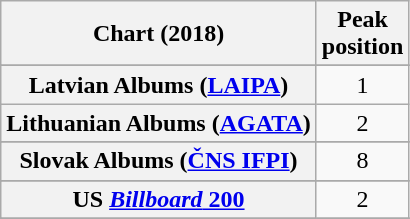<table class="wikitable sortable plainrowheaders" style="text-align:center">
<tr>
<th scope="col">Chart (2018)</th>
<th scope="col">Peak<br>position</th>
</tr>
<tr>
</tr>
<tr>
</tr>
<tr>
</tr>
<tr>
</tr>
<tr>
</tr>
<tr>
</tr>
<tr>
</tr>
<tr>
</tr>
<tr>
</tr>
<tr>
</tr>
<tr>
</tr>
<tr>
<th scope="row">Latvian Albums (<a href='#'>LAIPA</a>)</th>
<td>1</td>
</tr>
<tr>
<th scope="row">Lithuanian Albums (<a href='#'>AGATA</a>)</th>
<td>2</td>
</tr>
<tr>
</tr>
<tr>
</tr>
<tr>
<th scope="row">Slovak Albums (<a href='#'>ČNS IFPI</a>)</th>
<td>8</td>
</tr>
<tr>
</tr>
<tr>
</tr>
<tr>
</tr>
<tr>
<th scope="row">US <a href='#'><em>Billboard</em> 200</a></th>
<td>2</td>
</tr>
<tr>
</tr>
<tr>
</tr>
</table>
